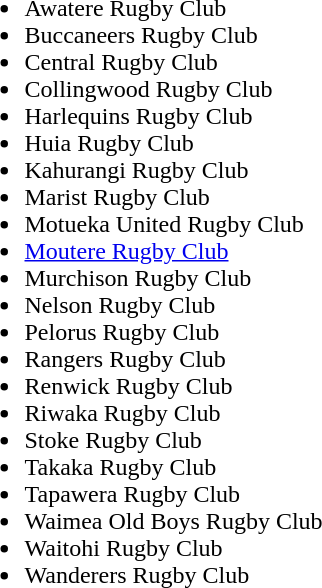<table border="0" cellpadding="5">
<tr valign=top>
<td><br><ul><li>Awatere Rugby Club</li><li>Buccaneers Rugby Club</li><li>Central Rugby Club</li><li>Collingwood Rugby Club</li><li>Harlequins Rugby Club</li><li>Huia Rugby Club</li><li>Kahurangi Rugby Club</li><li>Marist Rugby Club</li><li>Motueka United Rugby Club</li><li><a href='#'>Moutere Rugby Club</a></li><li>Murchison Rugby Club</li><li>Nelson Rugby Club</li><li>Pelorus Rugby Club</li><li>Rangers Rugby Club</li><li>Renwick Rugby Club</li><li>Riwaka Rugby Club</li><li>Stoke Rugby Club</li><li>Takaka Rugby Club</li><li>Tapawera Rugby Club</li><li>Waimea Old Boys Rugby Club</li><li>Waitohi Rugby Club</li><li>Wanderers Rugby Club</li></ul></td>
</tr>
</table>
